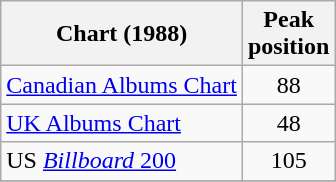<table class="wikitable = sortable">
<tr>
<th>Chart (1988)</th>
<th>Peak<br>position</th>
</tr>
<tr>
<td><a href='#'>Canadian Albums Chart</a></td>
<td style="text-align:center;">88</td>
</tr>
<tr>
<td><a href='#'>UK Albums Chart</a></td>
<td style="text-align:center;">48</td>
</tr>
<tr>
<td>US <a href='#'><em>Billboard</em> 200</a></td>
<td style="text-align:center;">105</td>
</tr>
<tr>
</tr>
</table>
